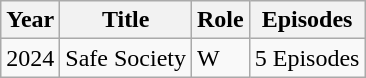<table class="wikitable unsortable">
<tr>
<th>Year</th>
<th>Title</th>
<th>Role</th>
<th>Episodes</th>
</tr>
<tr>
<td>2024</td>
<td>Safe Society</td>
<td>W</td>
<td>5 Episodes</td>
</tr>
</table>
